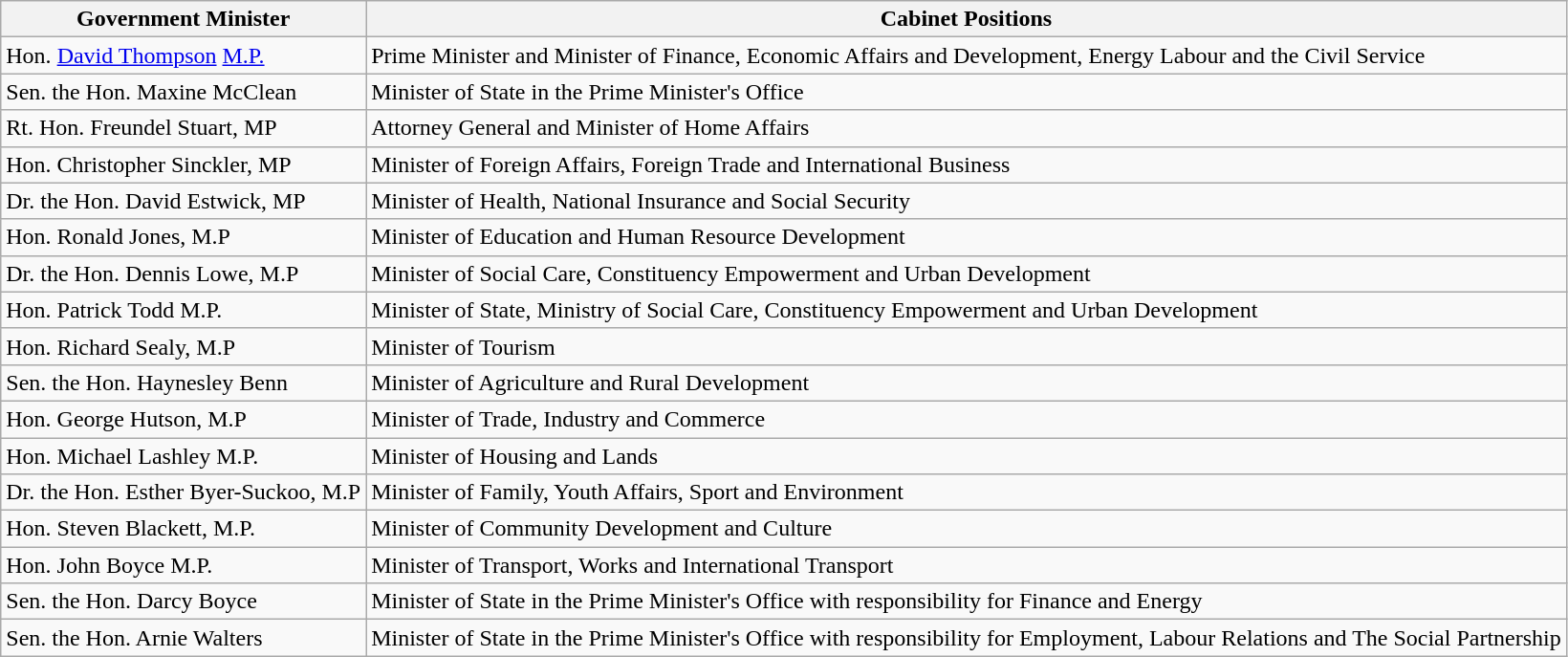<table class="wikitable">
<tr>
<th>Government Minister</th>
<th>Cabinet Positions</th>
</tr>
<tr>
<td>Hon. <a href='#'>David Thompson</a> <a href='#'>M.P.</a></td>
<td>Prime Minister and Minister of Finance, Economic Affairs and Development, Energy Labour and the Civil Service</td>
</tr>
<tr>
<td>Sen. the Hon. Maxine McClean</td>
<td>Minister of State in the Prime Minister's Office</td>
</tr>
<tr>
<td>Rt. Hon. Freundel Stuart, MP</td>
<td>Attorney General and Minister of Home Affairs</td>
</tr>
<tr>
<td>Hon. Christopher Sinckler, MP</td>
<td>Minister of Foreign Affairs, Foreign Trade and International Business</td>
</tr>
<tr>
<td>Dr. the Hon. David Estwick, MP</td>
<td>Minister of Health, National Insurance and Social Security</td>
</tr>
<tr>
<td>Hon. Ronald Jones, M.P</td>
<td>Minister of Education and Human Resource Development</td>
</tr>
<tr>
<td>Dr. the Hon. Dennis Lowe, M.P</td>
<td>Minister of Social Care, Constituency Empowerment and Urban Development</td>
</tr>
<tr>
<td>Hon. Patrick Todd M.P.</td>
<td>Minister of State, Ministry of Social Care, Constituency Empowerment and Urban Development</td>
</tr>
<tr>
<td>Hon. Richard Sealy, M.P</td>
<td>Minister of Tourism</td>
</tr>
<tr>
<td>Sen. the Hon. Haynesley Benn</td>
<td>Minister of Agriculture and Rural Development</td>
</tr>
<tr>
<td>Hon. George Hutson, M.P</td>
<td>Minister of Trade, Industry and Commerce</td>
</tr>
<tr>
<td>Hon. Michael Lashley M.P.</td>
<td>Minister of Housing and Lands</td>
</tr>
<tr>
<td>Dr. the Hon. Esther Byer-Suckoo, M.P</td>
<td>Minister of Family, Youth Affairs, Sport and Environment</td>
</tr>
<tr>
<td>Hon. Steven Blackett, M.P.</td>
<td>Minister of Community Development and Culture</td>
</tr>
<tr>
<td>Hon. John Boyce M.P.</td>
<td>Minister of Transport, Works and International Transport</td>
</tr>
<tr>
<td>Sen. the Hon. Darcy Boyce</td>
<td>Minister of State in the Prime Minister's Office with responsibility for Finance and Energy</td>
</tr>
<tr>
<td>Sen. the Hon. Arnie Walters</td>
<td>Minister of State in the Prime Minister's Office with responsibility for Employment, Labour Relations and The Social Partnership</td>
</tr>
</table>
